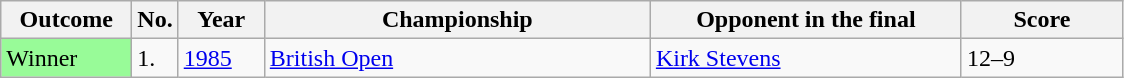<table class="sortable wikitable">
<tr>
<th width="80">Outcome</th>
<th width="20">No.</th>
<th width="50">Year</th>
<th width="250">Championship</th>
<th width="200">Opponent in the final</th>
<th width="100">Score</th>
</tr>
<tr>
<td style="background:#98FB98">Winner</td>
<td>1.</td>
<td><a href='#'>1985</a></td>
<td><a href='#'>British Open</a></td>
<td> <a href='#'>Kirk Stevens</a></td>
<td>12–9</td>
</tr>
</table>
